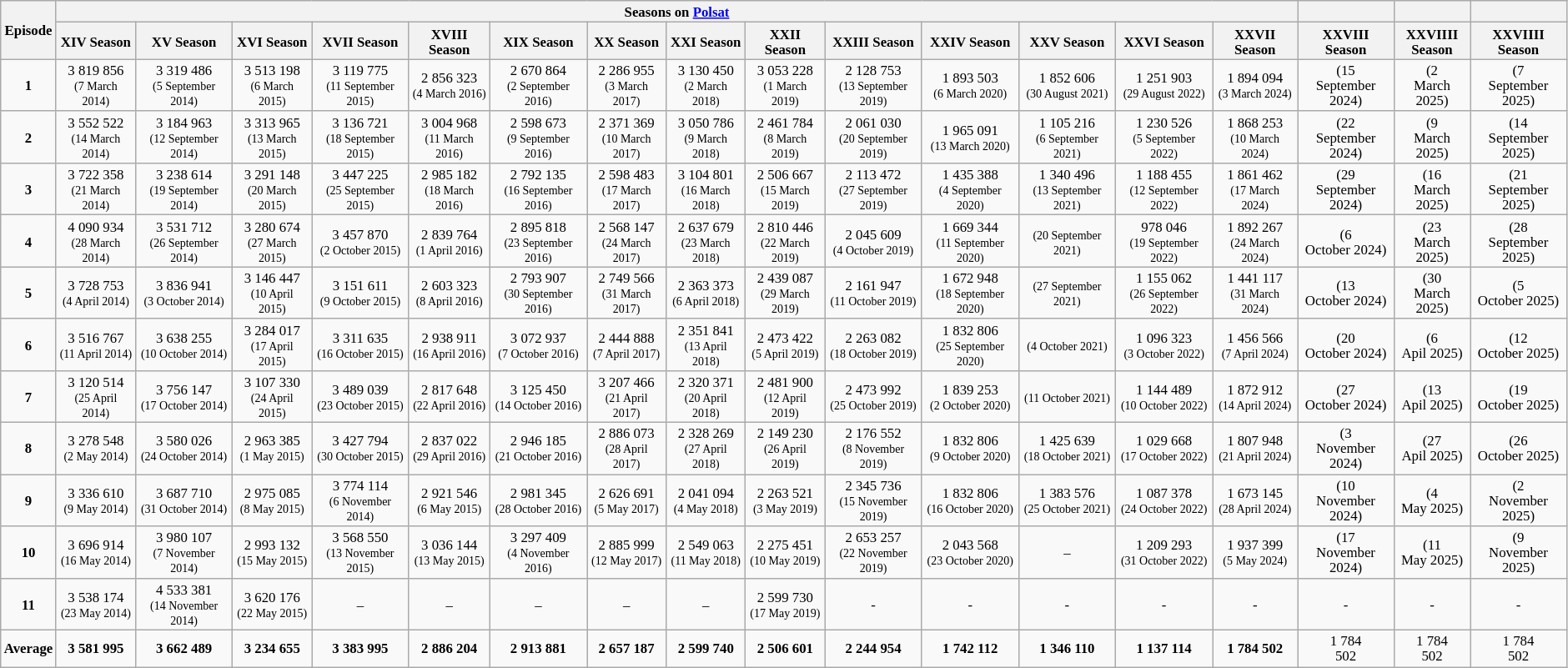<table class="wikitable" style="font-size:70%; text-align:center">
<tr>
<th rowspan="2">Episode</th>
<th colspan="14">Seasons on <a href='#'>Polsat</a></th>
<th></th>
<th></th>
<th></th>
</tr>
<tr>
<th>XIV Season</th>
<th>XV Season</th>
<th>XVI Season</th>
<th>XVII Season</th>
<th>XVIII Season</th>
<th>XIX Season</th>
<th>XX Season</th>
<th>XXI Season</th>
<th>XXII Season</th>
<th>XXIII Season</th>
<th>XXIV Season</th>
<th>XXV Season</th>
<th>XXVI Season</th>
<th>XXVII Season</th>
<th>XXVIII<br>Season</th>
<th>XXVIIII<br>Season</th>
<th>XXVIIII<br>Season</th>
</tr>
<tr>
<td><strong>1</strong></td>
<td>3 819 856<br><small>(7 March 2014)</small></td>
<td>3 319 486<br><small>(5 September 2014)</small></td>
<td>3 513 198<br><small>(6 March 2015)</small></td>
<td>3 119 775<br><small>(11 September 2015)</small></td>
<td>2 856 323<br><small>(4 March 2016)</small></td>
<td>2 670 864<br><small>(2 September 2016)</small></td>
<td>2 286 955<br><small>(3 March 2017)</small></td>
<td>3 130 450<br><small>(2 March 2018)</small></td>
<td>3 053 228<br><small>(1 March 2019)</small></td>
<td>2 128 753<br><small>(13 September 2019)</small></td>
<td>1 893 503<br><small>(6 March 2020)</small></td>
<td>1 852 606<br> <small>(30 August 2021)</small></td>
<td>1 251 903<br> <small>(29 August 2022)</small></td>
<td>1 894 094<br><small>(3 March 2024)</small></td>
<td>(15<br>September
2024)</td>
<td>(2<br>March 
2025)</td>
<td>(7<br>September 2025)</td>
</tr>
<tr>
<td><strong>2</strong></td>
<td>3 552 522<br><small>(14 March 2014)</small></td>
<td>3 184 963<br><small>(12 September 2014)</small></td>
<td>3 313 965<br><small>(13 March 2015)</small></td>
<td>3 136 721<br><small>(18 September 2015)</small></td>
<td>3 004 968<br><small>(11 March 2016)</small></td>
<td>2 598 673<br><small>(9 September 2016)</small></td>
<td>2 371 369<br><small>(10 March 2017)</small></td>
<td>3 050 786<br><small>(9 March 2018)</small></td>
<td>2 461 784<br><small>(8 March 2019)</small></td>
<td>2 061 030<br><small>(20 September 2019)</small></td>
<td>1 965 091<br><small>(13 March 2020)</small></td>
<td>1 105 216<br> <small>(6 September 2021)</small></td>
<td>1 230 526<br> <small>(5 September 2022)</small></td>
<td>1 868 253<br> <small>(10  March 2024)</small></td>
<td>(22<br>September 
2024)</td>
<td>(9<br>March 
2025)</td>
<td>(14<br>September 2025)</td>
</tr>
<tr>
<td><strong>3</strong></td>
<td>3 722 358<br><small>(21 March 2014)</small></td>
<td>3 238 614<br><small>(19 September 2014)</small></td>
<td>3 291 148<br><small>(20 March 2015)</small></td>
<td>3 447 225<br><small>(25 September 2015)</small></td>
<td>2 985 182<br><small>(18 March 2016)</small></td>
<td>2 792 135<br><small>(16 September 2016)</small></td>
<td>2 598 483<br><small>(17 March 2017)</small></td>
<td>3 104 801<br><small>(16 March 2018)</small></td>
<td>2 506 667<br><small>(15 March 2019)</small></td>
<td>2 113 472<br><small>(27 September 2019)</small></td>
<td>1 435 388<br><small>(4 September 2020)</small></td>
<td>1 340 496<br><small>(13 September 2021)</small></td>
<td>1 188 455<br> <small>(12 September 2022)</small></td>
<td>1 861 462<br> <small>(17 March 2024)</small></td>
<td>(29<br>September 
2024)</td>
<td>(16<br>March 
2025)</td>
<td>(21<br>September 2025)</td>
</tr>
<tr>
<td><strong>4</strong></td>
<td>4 090 934<br><small>(28 March 2014)</small></td>
<td>3 531 712<br><small>(26 September 2014)</small></td>
<td>3 280 674<br><small>(27 March 2015)</small></td>
<td>3 457 870<br><small>(2 October 2015)</small></td>
<td>2 839 764<br><small>(1 April 2016)</small></td>
<td>2 895 818<br><small>(23 September 2016)</small></td>
<td>2 568 147<br><small>(24 March 2017)</small></td>
<td>2 637 679<br><small>(23 March 2018)</small></td>
<td>2 810 446<br><small>(22 March 2019)</small></td>
<td>2 045 609<br><small>(4 October 2019)</small></td>
<td>1 669 344<br><small>(11 September 2020)</small></td>
<td><small>(20 September 2021)</small></td>
<td>978 046<br><small>(19 September 2022)</small></td>
<td>1 892 267<br><small>(24 March 2024)</small></td>
<td>(6<br>October 
2024)</td>
<td>(23<br>March 
2025)</td>
<td>(28<br>September 2025)</td>
</tr>
<tr>
<td><strong>5</strong></td>
<td>3 728 753<br><small>(4 April 2014)</small></td>
<td>3 836 941<br><small>(3 October 2014)</small></td>
<td>3 146 447<br><small>(10 April 2015)</small></td>
<td>3 151 611<br><small>(9 October 2015)</small></td>
<td>2 603 323<br><small>(8 April 2016)</small></td>
<td>2 793 907<br><small>(30 September 2016)</small></td>
<td>2 749 566<br><small>(31 March 2017)</small></td>
<td>2 363 373<br><small>(6 April 2018)</small></td>
<td>2 439 087<br><small>(29 March 2019)</small></td>
<td>2 161 947<br><small>(11 October 2019)</small></td>
<td>1 672 948<br><small>(18 September 2020)</small></td>
<td><small>(27 September 2021)</small></td>
<td>1 155 062<br><small>(26 September 2022)</small></td>
<td>1 441 117<br><small>(31 March 2024)</small></td>
<td>(13<br>October 
2024)</td>
<td>(30<br>March 
2025)</td>
<td>(5<br>October 
2025)</td>
</tr>
<tr>
<td><strong>6</strong></td>
<td>3 516 767<br><small>(11 April 2014)</small></td>
<td>3 638 255<br><small>(10 October 2014)</small></td>
<td>3 284 017<br><small>(17 April 2015)</small></td>
<td>3 311 635<br><small>(16 October 2015)</small></td>
<td>2 938 911<br><small>(16 April 2016)</small></td>
<td>3 072 937<br><small>(7 October 2016)</small></td>
<td>2 444 888<br><small>(7 April 2017)</small></td>
<td>2 351 841<br><small>(13 April 2018)</small></td>
<td>2 473 422<br><small>(5 April 2019)</small></td>
<td>2 263 082<br><small>(18 October 2019)</small></td>
<td>1 832 806<br><small>(25 September 2020)</small></td>
<td><small>(4 October 2021)</small></td>
<td>1 096 323<br><small>(3 October 2022)</small></td>
<td>1 456 566<br><small>(7 April 2024)</small></td>
<td>(20<br>October 
2024)</td>
<td>(6<br>Apil 
2025)</td>
<td>(12<br>October 
2025)</td>
</tr>
<tr>
<td><strong>7</strong></td>
<td>3 120 514<br><small>(25 April 2014)</small></td>
<td>3 756 147<br><small>(17 October 2014)</small></td>
<td>3 107 330<br><small>(24 April 2015)</small></td>
<td>3 489 039<br><small>(23 October 2015)</small></td>
<td>2 817 648<br><small>(22 April 2016)</small></td>
<td>3 125 450<br><small>(14 October 2016)</small></td>
<td>3 207 466<br><small>(21 April 2017)</small></td>
<td>2 320 371<br><small>(20 April 2018)</small></td>
<td>2 481 900<br><small>(12 April 2019)</small></td>
<td>2 473 992<br><small>(25 October 2019)</small></td>
<td>1 839 253<br><small>(2 October 2020)</small></td>
<td><small>(11 October 2021)</small></td>
<td>1 144 489<br><small>(10 October 2022)</small></td>
<td>1 872 912<br><small>(14 April 2024)</small></td>
<td>(27<br>October 
2024)</td>
<td>(13<br>Apil 
2025)</td>
<td>(19<br>October 
2025)</td>
</tr>
<tr>
<td><strong>8</strong></td>
<td>3 278 548<br><small>(2 May 2014)</small></td>
<td>3 580 026<br><small>(24 October 2014)</small></td>
<td>2 963 385<br><small>(1 May 2015)</small></td>
<td>3 427 794<br><small>(30 October 2015)</small></td>
<td>2 837 022<br><small>(29 April 2016)</small></td>
<td>2 946 185<br><small>(21 October 2016)</small></td>
<td>2 886 073<br><small>(28 April 2017)</small></td>
<td>2 328 269<br><small>(27 April 2018)</small></td>
<td>2 149 230<br><small>(26 April 2019)</small></td>
<td>2 176 552<br><small>(8 November 2019)</small></td>
<td>1 832 806<br><small>(9 October 2020)</small></td>
<td>1 425 639<br><small>(18 October 2021)</small></td>
<td>1 029 668<br><small>(17 October 2022)</small></td>
<td>1 807 948<br><small>(21 April 2024)</small></td>
<td>(3<br>November
2024)</td>
<td>(27<br>Apil 
2025)</td>
<td>(26<br>October 
2025)</td>
</tr>
<tr>
<td><strong>9</strong></td>
<td>3 336 610<br><small>(9 May 2014)</small></td>
<td>3 687 710<br><small>(31 October 2014)</small></td>
<td>2 975 085<br><small>(8 May 2015)</small></td>
<td>3 774 114<br><small>(6 November 2014)</small></td>
<td>2 921 546<br><small>(6 May 2015)</small></td>
<td>2 981 345<br><small>(28 October 2016)</small></td>
<td>2 626 691<br><small>(5 May 2017)</small></td>
<td>2 041 094<br><small>(4 May 2018)</small></td>
<td>2 263 521<br><small>(3 May 2019)</small></td>
<td>2 345 736<br><small>(15 November 2019)</small></td>
<td>1 832 806<br><small>(16 October 2020)</small></td>
<td>1 383 576<br><small>(25 October 2021)</small></td>
<td>1 087 378<br><small>(24 October 2022)</small></td>
<td>1 673 145<br><small>(28 April 2024)</small></td>
<td>(10<br>November 
2024)</td>
<td>(4<br>May 
2025)</td>
<td>(2<br>November 
2025)</td>
</tr>
<tr>
<td><strong>10</strong></td>
<td>3 696 914<br><small>(16 May 2014)</small></td>
<td>3 980 107<br><small>(7 November 2014)</small></td>
<td>2 993 132<br><small>(15 May 2015)</small></td>
<td>3 568 550<br><small>(13 November 2015)</small></td>
<td>3 036 144<br><small>(13 May 2015)</small></td>
<td>3 297 409<br><small>(4 November 2016)</small></td>
<td>2 885 999<br><small>(12 May 2017)</small></td>
<td>2 549 063<br><small>(11 May 2018)</small></td>
<td>2 275 451<br><small>(10 May 2019)</small></td>
<td>2 653 257<br><small>(22 November 2019)</small></td>
<td>2 043 568<br><small>(23 October 2020)</small></td>
<td>–</td>
<td>1 209 293<br><small>(31 October 2022)</small></td>
<td>1 937 399<br><small>(5 May 2024)</small></td>
<td>(17<br>November 
2024)</td>
<td>(11<br>May 
2025)</td>
<td>(9<br>November 
2025)</td>
</tr>
<tr>
<td><strong>11</strong></td>
<td>3 538 174<br><small>(23 May 2014)</small></td>
<td>4 533 381<br><small>(14 November 2014)</small></td>
<td>3 620 176<br><small>(22 May 2015)</small></td>
<td>–</td>
<td>–</td>
<td>–</td>
<td>–</td>
<td>–</td>
<td>2 599 730<br><small>(17 May 2019)</small></td>
<td>-</td>
<td>-</td>
<td>-</td>
<td>-</td>
<td>-</td>
<td>-</td>
<td>-</td>
<td>-</td>
</tr>
<tr>
<td><strong>Average</strong></td>
<td><strong>3 581 995</strong></td>
<td><strong>3 662 489</strong></td>
<td><strong>3 234 655</strong></td>
<td><strong>3 383 995</strong></td>
<td><strong>2 886 204</strong></td>
<td><strong>2 913 881</strong></td>
<td><strong>2 657 187</strong></td>
<td><strong>2 599 740</strong></td>
<td><strong>2 506 601</strong></td>
<td><strong>2 244 954</strong></td>
<td><strong>1 742 112</strong></td>
<td><strong>1 346 110</strong></td>
<td><strong>1 137 114</strong></td>
<td><strong>1 784 502</strong></td>
<td>1 784<br>502</td>
<td>1 784<br>502</td>
<td>1 784<br>502</td>
</tr>
</table>
